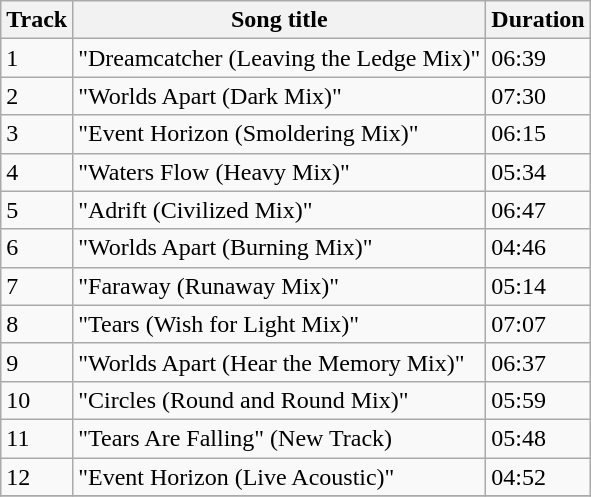<table class="wikitable">
<tr>
<th>Track</th>
<th>Song title</th>
<th>Duration</th>
</tr>
<tr>
<td>1</td>
<td>"Dreamcatcher (Leaving the Ledge Mix)"</td>
<td>06:39</td>
</tr>
<tr>
<td>2</td>
<td>"Worlds Apart (Dark Mix)"</td>
<td>07:30</td>
</tr>
<tr>
<td>3</td>
<td>"Event Horizon (Smoldering Mix)"</td>
<td>06:15</td>
</tr>
<tr>
<td>4</td>
<td>"Waters Flow (Heavy Mix)"</td>
<td>05:34</td>
</tr>
<tr>
<td>5</td>
<td>"Adrift (Civilized Mix)"</td>
<td>06:47</td>
</tr>
<tr>
<td>6</td>
<td>"Worlds Apart (Burning Mix)"</td>
<td>04:46</td>
</tr>
<tr>
<td>7</td>
<td>"Faraway (Runaway Mix)"</td>
<td>05:14</td>
</tr>
<tr>
<td>8</td>
<td>"Tears (Wish for Light Mix)"</td>
<td>07:07</td>
</tr>
<tr>
<td>9</td>
<td>"Worlds Apart (Hear the Memory Mix)"</td>
<td>06:37</td>
</tr>
<tr>
<td>10</td>
<td>"Circles (Round and Round Mix)"</td>
<td>05:59</td>
</tr>
<tr>
<td>11</td>
<td>"Tears Are Falling" (New Track)</td>
<td>05:48</td>
</tr>
<tr>
<td>12</td>
<td>"Event Horizon (Live Acoustic)"</td>
<td>04:52</td>
</tr>
<tr>
</tr>
</table>
